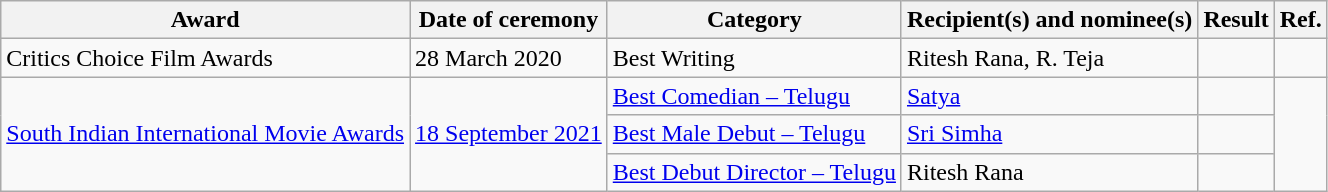<table class="wikitable">
<tr>
<th>Award</th>
<th>Date of ceremony</th>
<th>Category</th>
<th>Recipient(s) and nominee(s)</th>
<th>Result</th>
<th>Ref.</th>
</tr>
<tr>
<td>Critics Choice Film Awards</td>
<td>28 March 2020</td>
<td>Best Writing</td>
<td>Ritesh Rana, R. Teja</td>
<td></td>
<td></td>
</tr>
<tr>
<td rowspan="3"><a href='#'>South Indian International Movie Awards</a></td>
<td rowspan="3"><a href='#'>18 September 2021</a></td>
<td><a href='#'>Best Comedian – Telugu</a></td>
<td><a href='#'>Satya</a></td>
<td></td>
<td rowspan="3"></td>
</tr>
<tr>
<td><a href='#'>Best Male Debut – Telugu</a></td>
<td><a href='#'>Sri Simha</a></td>
<td></td>
</tr>
<tr>
<td><a href='#'>Best Debut Director – Telugu</a></td>
<td>Ritesh Rana</td>
<td></td>
</tr>
</table>
